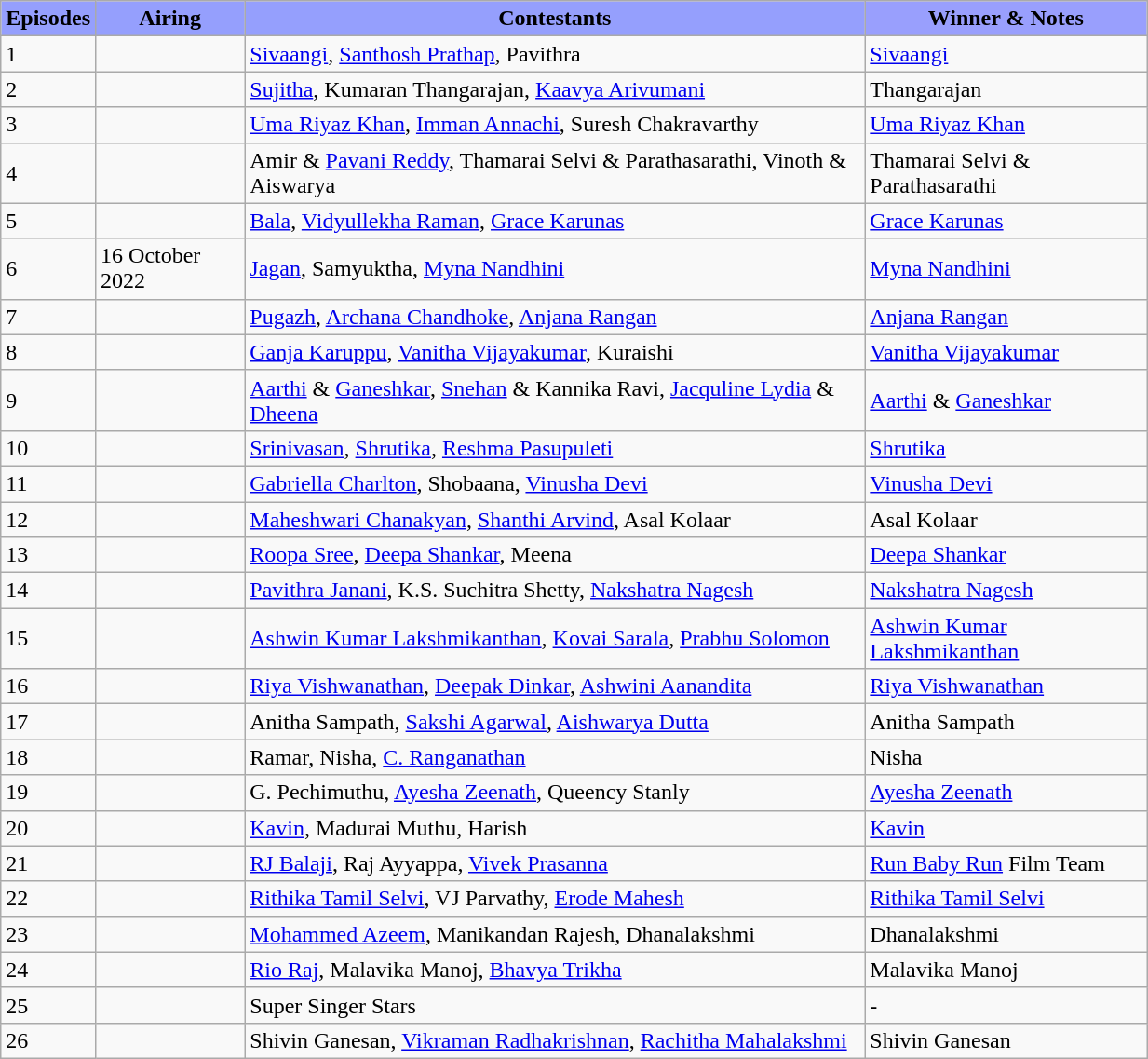<table class="wikitable" width="65%">
<tr>
<th scope="col" style ="background: #959FFD ;color:Black">Episodes</th>
<th scope="col" style ="background: #959FFD ;color:Black">Airing</th>
<th scope="col" style ="background: #959FFD ;color:Black">Contestants</th>
<th scope="col" style ="background: #999FFD ;color:Black">Winner & Notes</th>
</tr>
<tr>
<td>1</td>
<td></td>
<td><a href='#'>Sivaangi</a>, <a href='#'>Santhosh Prathap</a>, Pavithra</td>
<td><a href='#'>Sivaangi</a></td>
</tr>
<tr>
<td>2</td>
<td></td>
<td><a href='#'>Sujitha</a>, Kumaran Thangarajan, <a href='#'>Kaavya Arivumani</a></td>
<td>Thangarajan</td>
</tr>
<tr>
<td>3</td>
<td></td>
<td><a href='#'>Uma Riyaz Khan</a>, <a href='#'>Imman Annachi</a>, Suresh Chakravarthy</td>
<td><a href='#'>Uma Riyaz Khan</a></td>
</tr>
<tr>
<td>4</td>
<td></td>
<td>Amir & <a href='#'>Pavani Reddy</a>, Thamarai Selvi & Parathasarathi, Vinoth & Aiswarya</td>
<td>Thamarai Selvi & Parathasarathi</td>
</tr>
<tr>
<td>5</td>
<td></td>
<td><a href='#'>Bala</a>, <a href='#'>Vidyullekha Raman</a>, <a href='#'>Grace Karunas</a></td>
<td><a href='#'>Grace Karunas</a></td>
</tr>
<tr>
<td>6</td>
<td>16 October 2022</td>
<td><a href='#'>Jagan</a>, Samyuktha, <a href='#'>Myna Nandhini</a></td>
<td><a href='#'>Myna Nandhini</a></td>
</tr>
<tr>
<td>7</td>
<td></td>
<td><a href='#'>Pugazh</a>, <a href='#'>Archana Chandhoke</a>, <a href='#'>Anjana Rangan</a></td>
<td><a href='#'>Anjana Rangan</a></td>
</tr>
<tr>
<td>8</td>
<td></td>
<td><a href='#'>Ganja Karuppu</a>, <a href='#'>Vanitha Vijayakumar</a>, Kuraishi</td>
<td><a href='#'>Vanitha Vijayakumar</a></td>
</tr>
<tr>
<td>9</td>
<td></td>
<td><a href='#'>Aarthi</a> & <a href='#'>Ganeshkar</a>, <a href='#'>Snehan</a> & Kannika Ravi, <a href='#'>Jacquline Lydia</a> & <a href='#'>Dheena</a></td>
<td><a href='#'>Aarthi</a> & <a href='#'>Ganeshkar</a></td>
</tr>
<tr>
<td>10</td>
<td></td>
<td><a href='#'>Srinivasan</a>, <a href='#'>Shrutika</a>, <a href='#'>Reshma Pasupuleti</a></td>
<td><a href='#'>Shrutika</a></td>
</tr>
<tr>
<td>11</td>
<td></td>
<td><a href='#'>Gabriella Charlton</a>, Shobaana, <a href='#'>Vinusha Devi</a></td>
<td><a href='#'>Vinusha Devi</a></td>
</tr>
<tr>
<td>12</td>
<td></td>
<td><a href='#'>Maheshwari Chanakyan</a>, <a href='#'>Shanthi Arvind</a>, Asal Kolaar</td>
<td>Asal Kolaar</td>
</tr>
<tr>
<td>13</td>
<td></td>
<td><a href='#'>Roopa Sree</a>, <a href='#'>Deepa Shankar</a>, Meena</td>
<td><a href='#'>Deepa Shankar</a></td>
</tr>
<tr>
<td>14</td>
<td></td>
<td><a href='#'>Pavithra Janani</a>, K.S. Suchitra Shetty, <a href='#'>Nakshatra Nagesh</a></td>
<td><a href='#'>Nakshatra Nagesh</a></td>
</tr>
<tr>
<td>15</td>
<td></td>
<td><a href='#'>Ashwin Kumar Lakshmikanthan</a>, <a href='#'>Kovai Sarala</a>, <a href='#'>Prabhu Solomon</a></td>
<td><a href='#'>Ashwin Kumar Lakshmikanthan</a></td>
</tr>
<tr>
<td>16</td>
<td></td>
<td><a href='#'>Riya Vishwanathan</a>, <a href='#'>Deepak Dinkar</a>, <a href='#'>Ashwini Aanandita</a></td>
<td><a href='#'>Riya Vishwanathan</a></td>
</tr>
<tr>
<td>17</td>
<td></td>
<td>Anitha Sampath, <a href='#'>Sakshi Agarwal</a>, <a href='#'>Aishwarya Dutta</a></td>
<td>Anitha Sampath</td>
</tr>
<tr>
<td>18</td>
<td></td>
<td>Ramar, Nisha, <a href='#'>C. Ranganathan</a></td>
<td>Nisha</td>
</tr>
<tr>
<td>19</td>
<td></td>
<td>G. Pechimuthu, <a href='#'>Ayesha Zeenath</a>, Queency Stanly</td>
<td><a href='#'>Ayesha Zeenath</a></td>
</tr>
<tr>
<td>20</td>
<td></td>
<td><a href='#'>Kavin</a>, Madurai Muthu, Harish</td>
<td><a href='#'>Kavin</a></td>
</tr>
<tr>
<td>21</td>
<td></td>
<td><a href='#'>RJ Balaji</a>, Raj Ayyappa, <a href='#'>Vivek Prasanna</a></td>
<td><a href='#'>Run Baby Run</a> Film Team</td>
</tr>
<tr>
<td>22</td>
<td></td>
<td><a href='#'>Rithika Tamil Selvi</a>, VJ Parvathy, <a href='#'>Erode Mahesh</a></td>
<td><a href='#'>Rithika Tamil Selvi</a></td>
</tr>
<tr>
<td>23</td>
<td></td>
<td><a href='#'>Mohammed Azeem</a>, Manikandan Rajesh, Dhanalakshmi</td>
<td>Dhanalakshmi</td>
</tr>
<tr>
<td>24</td>
<td></td>
<td><a href='#'>Rio Raj</a>, Malavika Manoj, <a href='#'>Bhavya Trikha</a></td>
<td>Malavika Manoj</td>
</tr>
<tr>
<td>25</td>
<td></td>
<td>Super Singer Stars</td>
<td>-</td>
</tr>
<tr>
<td>26</td>
<td></td>
<td>Shivin Ganesan, <a href='#'>Vikraman Radhakrishnan</a>, <a href='#'>Rachitha Mahalakshmi</a></td>
<td>Shivin Ganesan</td>
</tr>
</table>
